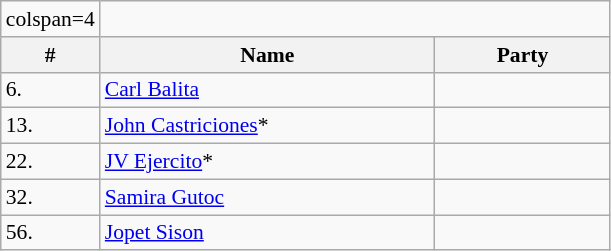<table class=wikitable style="font-size:90%">
<tr>
<td>colspan=4 </td>
</tr>
<tr>
<th>#</th>
<th width=55%>Name</th>
<th colspan=2 width=110px>Party</th>
</tr>
<tr>
<td>6.</td>
<td><a href='#'>Carl Balita</a></td>
<td></td>
</tr>
<tr>
<td>13.</td>
<td><a href='#'>John Castriciones</a>*</td>
<td></td>
</tr>
<tr>
<td>22.</td>
<td><a href='#'>JV Ejercito</a>*</td>
<td></td>
</tr>
<tr>
<td>32.</td>
<td><a href='#'>Samira Gutoc</a></td>
<td></td>
</tr>
<tr>
<td>56.</td>
<td><a href='#'>Jopet Sison</a></td>
<td></td>
</tr>
</table>
